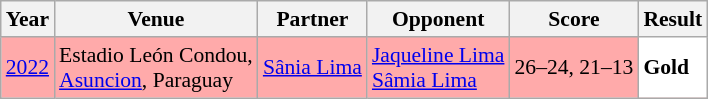<table class="sortable wikitable" style="font-size: 90%;">
<tr>
<th>Year</th>
<th>Venue</th>
<th>Partner</th>
<th>Opponent</th>
<th>Score</th>
<th>Result</th>
</tr>
<tr style="background:#FFAAAA">
<td align="center"><a href='#'>2022</a></td>
<td align="left">Estadio León Condou,<br><a href='#'>Asuncion</a>, Paraguay</td>
<td align="left"> <a href='#'>Sânia Lima</a></td>
<td align="left"> <a href='#'>Jaqueline Lima</a><br> <a href='#'>Sâmia Lima</a></td>
<td align="left">26–24, 21–13</td>
<td style="text-align:left; background:white"> <strong>Gold</strong></td>
</tr>
</table>
